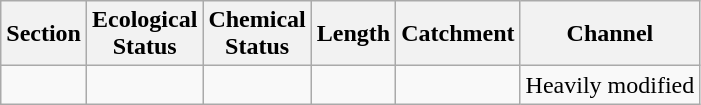<table class="wikitable">
<tr>
<th>Section</th>
<th>Ecological<br>Status</th>
<th>Chemical<br>Status</th>
<th>Length</th>
<th>Catchment</th>
<th>Channel</th>
</tr>
<tr>
<td></td>
<td></td>
<td></td>
<td></td>
<td></td>
<td>Heavily modified</td>
</tr>
</table>
